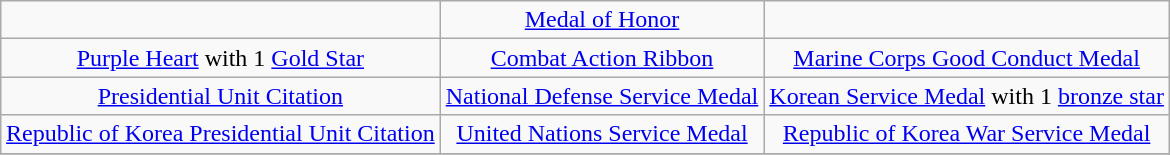<table class="wikitable" style="margin:1em auto; text-align:center;">
<tr>
<td></td>
<td><a href='#'>Medal of Honor</a></td>
<td></td>
</tr>
<tr>
<td><a href='#'>Purple Heart</a> with 1 <a href='#'>Gold Star</a></td>
<td><a href='#'>Combat Action Ribbon</a></td>
<td><a href='#'>Marine Corps Good Conduct Medal</a></td>
</tr>
<tr>
<td><a href='#'>Presidential Unit Citation</a></td>
<td><a href='#'>National Defense Service Medal</a></td>
<td><a href='#'>Korean Service Medal</a> with 1 <a href='#'>bronze star</a></td>
</tr>
<tr>
<td><a href='#'>Republic of Korea Presidential Unit Citation</a></td>
<td><a href='#'>United Nations Service Medal</a></td>
<td><a href='#'>Republic of Korea War Service Medal</a></td>
</tr>
<tr>
</tr>
</table>
